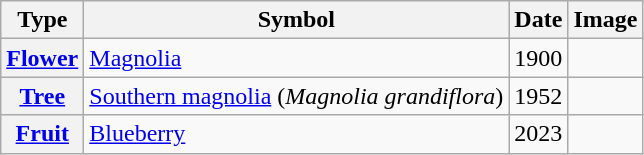<table class="wikitable sortable">
<tr>
<th>Type</th>
<th>Symbol</th>
<th>Date</th>
<th class="unsortable">Image</th>
</tr>
<tr>
<th><a href='#'>Flower</a></th>
<td><a href='#'>Magnolia</a></td>
<td>1900</td>
<td></td>
</tr>
<tr>
<th><a href='#'>Tree</a></th>
<td><a href='#'>Southern magnolia</a> (<em>Magnolia grandiflora</em>)</td>
<td>1952</td>
<td></td>
</tr>
<tr>
<th><a href='#'>Fruit</a></th>
<td><a href='#'>Blueberry</a></td>
<td>2023</td>
<td></td>
</tr>
</table>
